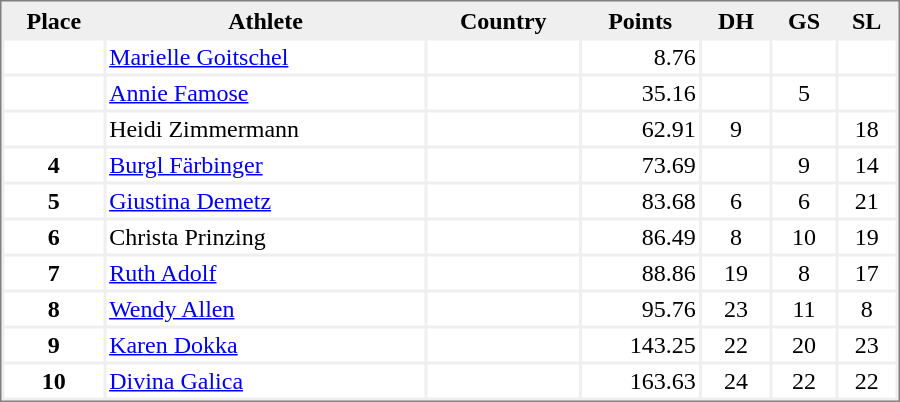<table style="border-style:solid;border-width:1px;border-color:#808080;background-color:#EFEFEF" cellspacing="2" cellpadding="2" width="600">
<tr bgcolor="#EFEFEF">
<th>Place</th>
<th>Athlete</th>
<th>Country</th>
<th>Points</th>
<th>DH</th>
<th>GS</th>
<th>SL</th>
</tr>
<tr align="center" valign="top" bgcolor="#FFFFFF">
<th></th>
<td align="left"><a href='#'>Marielle Goitschel</a></td>
<td align=left></td>
<td align="right">8.76</td>
<td></td>
<td></td>
<td></td>
</tr>
<tr align="center" valign="top" bgcolor="#FFFFFF">
<th></th>
<td align="left"><a href='#'>Annie Famose</a></td>
<td align=left></td>
<td align="right">35.16</td>
<td></td>
<td>5</td>
<td></td>
</tr>
<tr align="center" valign="top" bgcolor="#FFFFFF">
<th></th>
<td align="left">Heidi Zimmermann</td>
<td align=left></td>
<td align="right">62.91</td>
<td>9</td>
<td></td>
<td>18</td>
</tr>
<tr align="center" valign="top" bgcolor="#FFFFFF">
<th>4</th>
<td align="left"><a href='#'>Burgl Färbinger</a></td>
<td align="left"></td>
<td align="right">73.69</td>
<td></td>
<td>9</td>
<td>14</td>
</tr>
<tr align="center" valign="top" bgcolor="#FFFFFF">
<th>5</th>
<td align="left"><a href='#'>Giustina Demetz</a></td>
<td align="left"></td>
<td align="right">83.68</td>
<td>6</td>
<td>6</td>
<td>21</td>
</tr>
<tr align="center" valign="top" bgcolor="#FFFFFF">
<th>6</th>
<td align="left">Christa Prinzing</td>
<td align="left"></td>
<td align="right">86.49</td>
<td>8</td>
<td>10</td>
<td>19</td>
</tr>
<tr align="center" valign="top" bgcolor="#FFFFFF">
<th>7</th>
<td align="left"><a href='#'>Ruth Adolf</a></td>
<td align="left"></td>
<td align="right">88.86</td>
<td>19</td>
<td>8</td>
<td>17</td>
</tr>
<tr align="center" valign="top" bgcolor="#FFFFFF">
<th>8</th>
<td align="left"><a href='#'>Wendy Allen</a></td>
<td align="left"></td>
<td align="right">95.76</td>
<td>23</td>
<td>11</td>
<td>8</td>
</tr>
<tr align="center" valign="top" bgcolor="#FFFFFF">
<th>9</th>
<td align="left"><a href='#'>Karen Dokka</a></td>
<td align="left"></td>
<td align="right">143.25</td>
<td>22</td>
<td>20</td>
<td>23</td>
</tr>
<tr align="center" valign="top" bgcolor="#FFFFFF">
<th>10</th>
<td align="left"><a href='#'>Divina Galica</a></td>
<td align="left"></td>
<td align="right">163.63</td>
<td>24</td>
<td>22</td>
<td>22</td>
</tr>
</table>
